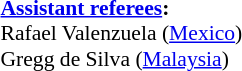<table style="width:100%; font-size:90%;">
<tr>
<td><br><strong><a href='#'>Assistant referees</a>:</strong>
<br>Rafael Valenzuela (<a href='#'>Mexico</a>)
<br>Gregg de Silva (<a href='#'>Malaysia</a>)</td>
</tr>
</table>
